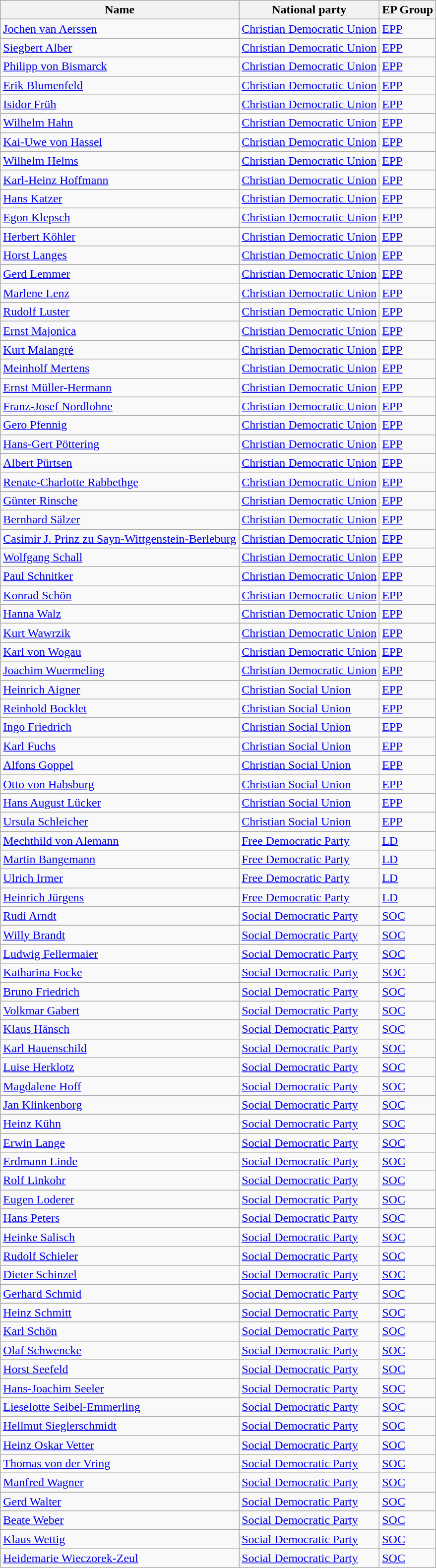<table class="sortable wikitable">
<tr>
<th>Name</th>
<th>National party</th>
<th>EP Group</th>
</tr>
<tr>
<td><a href='#'>Jochen van Aerssen</a></td>
<td> <a href='#'>Christian Democratic Union</a></td>
<td> <a href='#'>EPP</a></td>
</tr>
<tr>
<td><a href='#'>Siegbert Alber</a></td>
<td> <a href='#'>Christian Democratic Union</a></td>
<td> <a href='#'>EPP</a></td>
</tr>
<tr>
<td><a href='#'>Philipp von Bismarck</a></td>
<td> <a href='#'>Christian Democratic Union</a></td>
<td> <a href='#'>EPP</a></td>
</tr>
<tr>
<td><a href='#'>Erik Blumenfeld</a></td>
<td> <a href='#'>Christian Democratic Union</a></td>
<td> <a href='#'>EPP</a></td>
</tr>
<tr>
<td><a href='#'>Isidor Früh</a></td>
<td> <a href='#'>Christian Democratic Union</a></td>
<td> <a href='#'>EPP</a></td>
</tr>
<tr>
<td><a href='#'>Wilhelm Hahn</a></td>
<td> <a href='#'>Christian Democratic Union</a></td>
<td> <a href='#'>EPP</a></td>
</tr>
<tr>
<td><a href='#'>Kai-Uwe von Hassel</a></td>
<td> <a href='#'>Christian Democratic Union</a></td>
<td> <a href='#'>EPP</a></td>
</tr>
<tr>
<td><a href='#'>Wilhelm Helms</a></td>
<td> <a href='#'>Christian Democratic Union</a></td>
<td> <a href='#'>EPP</a></td>
</tr>
<tr>
<td><a href='#'>Karl-Heinz Hoffmann</a></td>
<td> <a href='#'>Christian Democratic Union</a></td>
<td> <a href='#'>EPP</a></td>
</tr>
<tr>
<td><a href='#'>Hans Katzer</a></td>
<td> <a href='#'>Christian Democratic Union</a></td>
<td> <a href='#'>EPP</a></td>
</tr>
<tr>
<td><a href='#'>Egon Klepsch</a></td>
<td> <a href='#'>Christian Democratic Union</a></td>
<td> <a href='#'>EPP</a></td>
</tr>
<tr>
<td><a href='#'>Herbert Köhler</a></td>
<td> <a href='#'>Christian Democratic Union</a></td>
<td> <a href='#'>EPP</a></td>
</tr>
<tr>
<td><a href='#'>Horst Langes</a></td>
<td> <a href='#'>Christian Democratic Union</a></td>
<td> <a href='#'>EPP</a></td>
</tr>
<tr>
<td><a href='#'>Gerd Lemmer</a></td>
<td> <a href='#'>Christian Democratic Union</a></td>
<td> <a href='#'>EPP</a></td>
</tr>
<tr>
<td><a href='#'>Marlene Lenz</a></td>
<td> <a href='#'>Christian Democratic Union</a></td>
<td> <a href='#'>EPP</a></td>
</tr>
<tr>
<td><a href='#'>Rudolf Luster</a></td>
<td> <a href='#'>Christian Democratic Union</a></td>
<td> <a href='#'>EPP</a></td>
</tr>
<tr>
<td><a href='#'>Ernst Majonica</a></td>
<td> <a href='#'>Christian Democratic Union</a></td>
<td> <a href='#'>EPP</a></td>
</tr>
<tr>
<td><a href='#'>Kurt Malangré</a></td>
<td> <a href='#'>Christian Democratic Union</a></td>
<td> <a href='#'>EPP</a></td>
</tr>
<tr>
<td><a href='#'>Meinholf Mertens</a></td>
<td> <a href='#'>Christian Democratic Union</a></td>
<td> <a href='#'>EPP</a></td>
</tr>
<tr>
<td><a href='#'>Ernst Müller-Hermann</a></td>
<td> <a href='#'>Christian Democratic Union</a></td>
<td> <a href='#'>EPP</a></td>
</tr>
<tr>
<td><a href='#'>Franz-Josef Nordlohne</a></td>
<td> <a href='#'>Christian Democratic Union</a></td>
<td> <a href='#'>EPP</a></td>
</tr>
<tr>
<td><a href='#'>Gero Pfennig</a></td>
<td> <a href='#'>Christian Democratic Union</a></td>
<td> <a href='#'>EPP</a></td>
</tr>
<tr>
<td><a href='#'>Hans-Gert Pöttering</a></td>
<td> <a href='#'>Christian Democratic Union</a></td>
<td> <a href='#'>EPP</a></td>
</tr>
<tr>
<td><a href='#'>Albert Pürtsen</a></td>
<td> <a href='#'>Christian Democratic Union</a></td>
<td> <a href='#'>EPP</a></td>
</tr>
<tr>
<td><a href='#'>Renate-Charlotte Rabbethge</a></td>
<td> <a href='#'>Christian Democratic Union</a></td>
<td> <a href='#'>EPP</a></td>
</tr>
<tr>
<td><a href='#'>Günter Rinsche</a></td>
<td> <a href='#'>Christian Democratic Union</a></td>
<td> <a href='#'>EPP</a></td>
</tr>
<tr>
<td><a href='#'>Bernhard Sälzer</a></td>
<td> <a href='#'>Christian Democratic Union</a></td>
<td> <a href='#'>EPP</a></td>
</tr>
<tr>
<td><a href='#'>Casimir J. Prinz zu Sayn-Wittgenstein-Berleburg</a></td>
<td> <a href='#'>Christian Democratic Union</a></td>
<td> <a href='#'>EPP</a></td>
</tr>
<tr>
<td><a href='#'>Wolfgang Schall</a></td>
<td> <a href='#'>Christian Democratic Union</a></td>
<td> <a href='#'>EPP</a></td>
</tr>
<tr>
<td><a href='#'>Paul Schnitker</a></td>
<td> <a href='#'>Christian Democratic Union</a></td>
<td> <a href='#'>EPP</a></td>
</tr>
<tr>
<td><a href='#'>Konrad Schön</a></td>
<td> <a href='#'>Christian Democratic Union</a></td>
<td> <a href='#'>EPP</a></td>
</tr>
<tr>
<td><a href='#'>Hanna Walz</a></td>
<td> <a href='#'>Christian Democratic Union</a></td>
<td> <a href='#'>EPP</a></td>
</tr>
<tr>
<td><a href='#'>Kurt Wawrzik</a></td>
<td> <a href='#'>Christian Democratic Union</a></td>
<td> <a href='#'>EPP</a></td>
</tr>
<tr>
<td><a href='#'>Karl von Wogau</a></td>
<td> <a href='#'>Christian Democratic Union</a></td>
<td> <a href='#'>EPP</a></td>
</tr>
<tr>
<td><a href='#'>Joachim Wuermeling</a></td>
<td> <a href='#'>Christian Democratic Union</a></td>
<td> <a href='#'>EPP</a></td>
</tr>
<tr>
<td><a href='#'>Heinrich Aigner</a></td>
<td> <a href='#'>Christian Social Union</a></td>
<td> <a href='#'>EPP</a></td>
</tr>
<tr>
<td><a href='#'>Reinhold Bocklet</a></td>
<td> <a href='#'>Christian Social Union</a></td>
<td> <a href='#'>EPP</a></td>
</tr>
<tr>
<td><a href='#'>Ingo Friedrich</a></td>
<td> <a href='#'>Christian Social Union</a></td>
<td> <a href='#'>EPP</a></td>
</tr>
<tr>
<td><a href='#'>Karl Fuchs</a></td>
<td> <a href='#'>Christian Social Union</a></td>
<td> <a href='#'>EPP</a></td>
</tr>
<tr>
<td><a href='#'>Alfons Goppel</a></td>
<td> <a href='#'>Christian Social Union</a></td>
<td> <a href='#'>EPP</a></td>
</tr>
<tr>
<td><a href='#'>Otto von Habsburg</a></td>
<td> <a href='#'>Christian Social Union</a></td>
<td> <a href='#'>EPP</a></td>
</tr>
<tr>
<td><a href='#'>Hans August Lücker</a></td>
<td> <a href='#'>Christian Social Union</a></td>
<td> <a href='#'>EPP</a></td>
</tr>
<tr>
<td><a href='#'>Ursula Schleicher</a></td>
<td> <a href='#'>Christian Social Union</a></td>
<td> <a href='#'>EPP</a></td>
</tr>
<tr>
<td><a href='#'>Mechthild von Alemann</a></td>
<td> <a href='#'>Free Democratic Party</a></td>
<td> <a href='#'>LD</a></td>
</tr>
<tr>
<td><a href='#'>Martin Bangemann</a></td>
<td> <a href='#'>Free Democratic Party</a></td>
<td> <a href='#'>LD</a></td>
</tr>
<tr>
<td><a href='#'>Ulrich Irmer</a></td>
<td> <a href='#'>Free Democratic Party</a></td>
<td> <a href='#'>LD</a></td>
</tr>
<tr>
<td><a href='#'>Heinrich Jürgens</a></td>
<td> <a href='#'>Free Democratic Party</a></td>
<td> <a href='#'>LD</a></td>
</tr>
<tr>
<td><a href='#'>Rudi Arndt</a></td>
<td> <a href='#'>Social Democratic Party</a></td>
<td> <a href='#'>SOC</a></td>
</tr>
<tr>
<td><a href='#'>Willy Brandt</a></td>
<td> <a href='#'>Social Democratic Party</a></td>
<td> <a href='#'>SOC</a></td>
</tr>
<tr>
<td><a href='#'>Ludwig Fellermaier</a></td>
<td> <a href='#'>Social Democratic Party</a></td>
<td> <a href='#'>SOC</a></td>
</tr>
<tr>
<td><a href='#'>Katharina Focke</a></td>
<td> <a href='#'>Social Democratic Party</a></td>
<td> <a href='#'>SOC</a></td>
</tr>
<tr>
<td><a href='#'>Bruno Friedrich</a></td>
<td> <a href='#'>Social Democratic Party</a></td>
<td> <a href='#'>SOC</a></td>
</tr>
<tr>
<td><a href='#'>Volkmar Gabert</a></td>
<td> <a href='#'>Social Democratic Party</a></td>
<td> <a href='#'>SOC</a></td>
</tr>
<tr>
<td><a href='#'>Klaus Hänsch</a></td>
<td> <a href='#'>Social Democratic Party</a></td>
<td> <a href='#'>SOC</a></td>
</tr>
<tr>
<td><a href='#'>Karl Hauenschild</a></td>
<td> <a href='#'>Social Democratic Party</a></td>
<td> <a href='#'>SOC</a></td>
</tr>
<tr>
<td><a href='#'>Luise Herklotz</a></td>
<td> <a href='#'>Social Democratic Party</a></td>
<td> <a href='#'>SOC</a></td>
</tr>
<tr>
<td><a href='#'>Magdalene Hoff</a></td>
<td> <a href='#'>Social Democratic Party</a></td>
<td> <a href='#'>SOC</a></td>
</tr>
<tr>
<td><a href='#'>Jan Klinkenborg</a></td>
<td> <a href='#'>Social Democratic Party</a></td>
<td> <a href='#'>SOC</a></td>
</tr>
<tr>
<td><a href='#'>Heinz Kühn</a></td>
<td> <a href='#'>Social Democratic Party</a></td>
<td> <a href='#'>SOC</a></td>
</tr>
<tr>
<td><a href='#'>Erwin Lange</a></td>
<td> <a href='#'>Social Democratic Party</a></td>
<td> <a href='#'>SOC</a></td>
</tr>
<tr>
<td><a href='#'>Erdmann Linde</a></td>
<td> <a href='#'>Social Democratic Party</a></td>
<td> <a href='#'>SOC</a></td>
</tr>
<tr>
<td><a href='#'>Rolf Linkohr</a></td>
<td> <a href='#'>Social Democratic Party</a></td>
<td> <a href='#'>SOC</a></td>
</tr>
<tr>
<td><a href='#'>Eugen Loderer</a></td>
<td> <a href='#'>Social Democratic Party</a></td>
<td> <a href='#'>SOC</a></td>
</tr>
<tr>
<td><a href='#'>Hans Peters</a></td>
<td> <a href='#'>Social Democratic Party</a></td>
<td> <a href='#'>SOC</a></td>
</tr>
<tr>
<td><a href='#'>Heinke Salisch</a></td>
<td> <a href='#'>Social Democratic Party</a></td>
<td> <a href='#'>SOC</a></td>
</tr>
<tr>
<td><a href='#'>Rudolf Schieler</a></td>
<td> <a href='#'>Social Democratic Party</a></td>
<td> <a href='#'>SOC</a></td>
</tr>
<tr>
<td><a href='#'>Dieter Schinzel</a></td>
<td> <a href='#'>Social Democratic Party</a></td>
<td> <a href='#'>SOC</a></td>
</tr>
<tr>
<td><a href='#'>Gerhard Schmid</a></td>
<td> <a href='#'>Social Democratic Party</a></td>
<td> <a href='#'>SOC</a></td>
</tr>
<tr>
<td><a href='#'>Heinz Schmitt</a></td>
<td> <a href='#'>Social Democratic Party</a></td>
<td> <a href='#'>SOC</a></td>
</tr>
<tr>
<td><a href='#'>Karl Schön</a></td>
<td> <a href='#'>Social Democratic Party</a></td>
<td> <a href='#'>SOC</a></td>
</tr>
<tr>
<td><a href='#'>Olaf Schwencke</a></td>
<td> <a href='#'>Social Democratic Party</a></td>
<td> <a href='#'>SOC</a></td>
</tr>
<tr>
<td><a href='#'>Horst Seefeld</a></td>
<td> <a href='#'>Social Democratic Party</a></td>
<td> <a href='#'>SOC</a></td>
</tr>
<tr>
<td><a href='#'>Hans-Joachim Seeler</a></td>
<td> <a href='#'>Social Democratic Party</a></td>
<td> <a href='#'>SOC</a></td>
</tr>
<tr>
<td><a href='#'>Lieselotte Seibel-Emmerling</a></td>
<td> <a href='#'>Social Democratic Party</a></td>
<td> <a href='#'>SOC</a></td>
</tr>
<tr>
<td><a href='#'>Hellmut Sieglerschmidt</a></td>
<td> <a href='#'>Social Democratic Party</a></td>
<td> <a href='#'>SOC</a></td>
</tr>
<tr>
<td><a href='#'>Heinz Oskar Vetter</a></td>
<td> <a href='#'>Social Democratic Party</a></td>
<td> <a href='#'>SOC</a></td>
</tr>
<tr>
<td><a href='#'>Thomas von der Vring</a></td>
<td> <a href='#'>Social Democratic Party</a></td>
<td> <a href='#'>SOC</a></td>
</tr>
<tr>
<td><a href='#'>Manfred Wagner</a></td>
<td> <a href='#'>Social Democratic Party</a></td>
<td> <a href='#'>SOC</a></td>
</tr>
<tr>
<td><a href='#'>Gerd Walter</a></td>
<td> <a href='#'>Social Democratic Party</a></td>
<td> <a href='#'>SOC</a></td>
</tr>
<tr>
<td><a href='#'>Beate Weber</a></td>
<td> <a href='#'>Social Democratic Party</a></td>
<td> <a href='#'>SOC</a></td>
</tr>
<tr>
<td><a href='#'>Klaus Wettig</a></td>
<td> <a href='#'>Social Democratic Party</a></td>
<td> <a href='#'>SOC</a></td>
</tr>
<tr>
<td><a href='#'>Heidemarie Wieczorek-Zeul</a></td>
<td> <a href='#'>Social Democratic Party</a></td>
<td> <a href='#'>SOC</a></td>
</tr>
</table>
